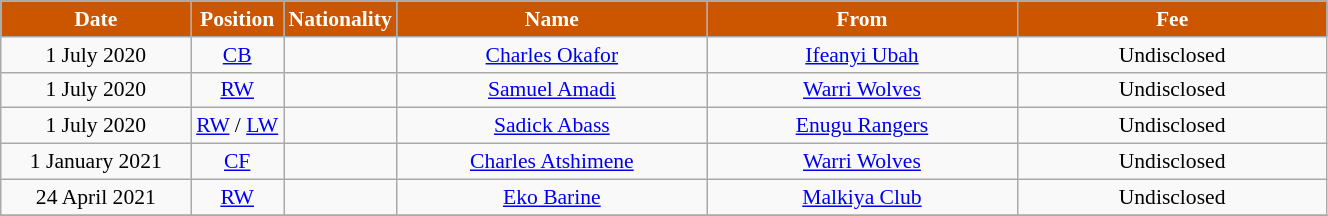<table class="wikitable" style="text-align:center; font-size:90%; ">
<tr>
<th style="background:#c50; color:white; width:120px;">Date</th>
<th style="background:#c50; color:white; width:55px;">Position</th>
<th style="background:#c50; color:white; width:55px;">Nationality</th>
<th style="background:#c50; color:white; width:200px;">Name</th>
<th style="background:#c50; color:white; width:200px;">From</th>
<th style="background:#c50; color:white; width:200px;">Fee</th>
</tr>
<tr>
<td>1 July 2020</td>
<td><a href='#'>CB</a></td>
<td></td>
<td><a href='#'>Charles Okafor</a></td>
<td> <a href='#'>Ifeanyi Ubah</a></td>
<td>Undisclosed</td>
</tr>
<tr>
<td>1 July 2020</td>
<td><a href='#'>RW</a></td>
<td></td>
<td><a href='#'>Samuel Amadi</a></td>
<td> <a href='#'>Warri Wolves</a></td>
<td>Undisclosed</td>
</tr>
<tr>
<td>1 July 2020</td>
<td><a href='#'>RW</a> / <a href='#'>LW</a></td>
<td></td>
<td><a href='#'>Sadick Abass</a></td>
<td> <a href='#'>Enugu Rangers</a></td>
<td>Undisclosed</td>
</tr>
<tr>
<td>1 January 2021</td>
<td><a href='#'>CF</a></td>
<td></td>
<td><a href='#'>Charles Atshimene</a></td>
<td> <a href='#'>Warri Wolves</a></td>
<td>Undisclosed</td>
</tr>
<tr>
<td>24 April 2021</td>
<td><a href='#'>RW</a></td>
<td></td>
<td><a href='#'>Eko Barine</a></td>
<td> <a href='#'>Malkiya Club</a></td>
<td>Undisclosed</td>
</tr>
<tr>
</tr>
</table>
